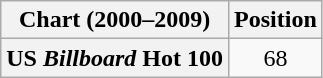<table class="wikitable plainrowheaders" style="text-align:center">
<tr>
<th scope="col">Chart (2000–2009)</th>
<th scope="col">Position</th>
</tr>
<tr>
<th scope="row">US <em>Billboard</em> Hot 100</th>
<td align="center">68</td>
</tr>
</table>
